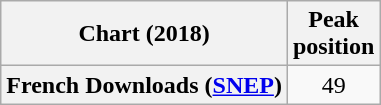<table class="wikitable plainrowheaders" style="text-align:center">
<tr>
<th scope="col">Chart (2018)</th>
<th scope="col">Peak<br>position</th>
</tr>
<tr>
<th scope="row">French Downloads (<a href='#'>SNEP</a>)</th>
<td>49</td>
</tr>
</table>
